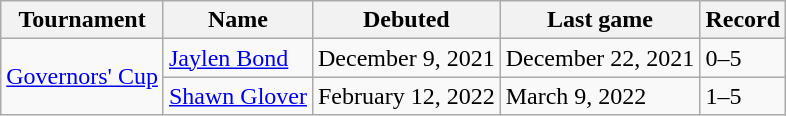<table class="wikitable">
<tr>
<th>Tournament</th>
<th>Name</th>
<th>Debuted</th>
<th>Last game</th>
<th>Record</th>
</tr>
<tr>
<td rowspan=2><a href='#'>Governors' Cup</a></td>
<td><a href='#'>Jaylen Bond</a></td>
<td>December 9, 2021 </td>
<td>December 22, 2021 </td>
<td>0–5</td>
</tr>
<tr>
<td><a href='#'>Shawn Glover</a></td>
<td>February 12, 2022 </td>
<td>March 9, 2022 </td>
<td>1–5</td>
</tr>
</table>
